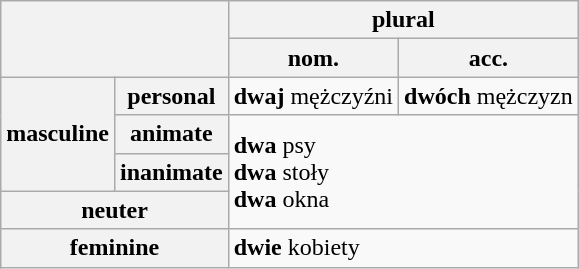<table class="wikitable">
<tr>
<th colspan="2" rowspan="2"></th>
<th colspan="2">plural</th>
</tr>
<tr>
<th>nom.</th>
<th>acc.</th>
</tr>
<tr>
<th rowspan="3"><strong>masculine</strong></th>
<th>personal</th>
<td><strong>dwaj</strong> mężczyźni</td>
<td><strong>dwóch</strong> mężczyzn</td>
</tr>
<tr>
<th>animate</th>
<td colspan="2" rowspan="3"><strong>dwa</strong> psy<br><strong>dwa</strong> stoły<br><strong>dwa</strong> okna</td>
</tr>
<tr>
<th>inanimate</th>
</tr>
<tr>
<th colspan="2"><strong>neuter</strong></th>
</tr>
<tr>
<th colspan="2"><strong>feminine</strong></th>
<td colspan="2"><strong>dwie</strong> kobiety</td>
</tr>
</table>
